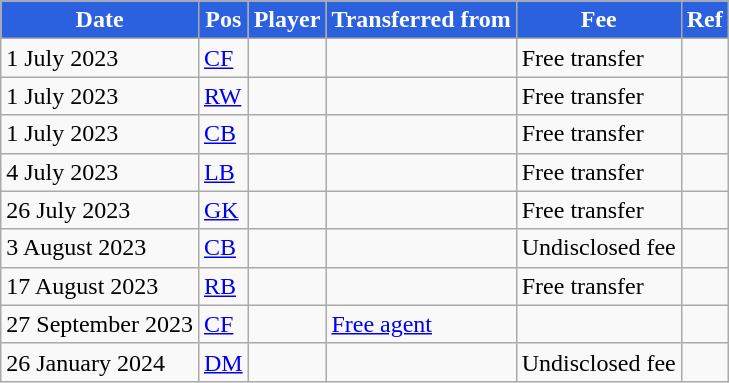<table class="wikitable plainrowheaders sortable">
<tr>
<th style="background:#2B60DE; color:#fff;">Date</th>
<th style="background:#2B60DE; color:#fff;">Pos</th>
<th style="background:#2B60DE; color:#fff;">Player</th>
<th style="background:#2B60DE; color:#fff;">Transferred from</th>
<th style="background:#2B60DE; color:#fff;">Fee</th>
<th style="background:#2B60DE; color:#fff;">Ref</th>
</tr>
<tr>
<td>1 July 2023</td>
<td><a href='#'>CF</a></td>
<td></td>
<td></td>
<td>Free transfer</td>
<td></td>
</tr>
<tr>
<td>1 July 2023</td>
<td><a href='#'>RW</a></td>
<td></td>
<td></td>
<td>Free transfer</td>
<td></td>
</tr>
<tr>
<td>1 July 2023</td>
<td><a href='#'>CB</a></td>
<td></td>
<td></td>
<td>Free transfer</td>
<td></td>
</tr>
<tr>
<td>4 July 2023</td>
<td><a href='#'>LB</a></td>
<td></td>
<td></td>
<td>Free transfer</td>
<td></td>
</tr>
<tr>
<td>26 July 2023</td>
<td><a href='#'>GK</a></td>
<td></td>
<td></td>
<td>Free transfer</td>
<td></td>
</tr>
<tr>
<td>3 August 2023</td>
<td><a href='#'>CB</a></td>
<td></td>
<td></td>
<td>Undisclosed fee</td>
<td></td>
</tr>
<tr>
<td>17 August 2023</td>
<td><a href='#'>RB</a></td>
<td></td>
<td></td>
<td>Free transfer</td>
<td></td>
</tr>
<tr>
<td>27 September 2023</td>
<td><a href='#'>CF</a></td>
<td></td>
<td><a href='#'>Free agent</a></td>
<td></td>
<td></td>
</tr>
<tr>
<td>26 January 2024</td>
<td><a href='#'>DM</a></td>
<td></td>
<td></td>
<td>Undisclosed fee</td>
<td></td>
</tr>
</table>
